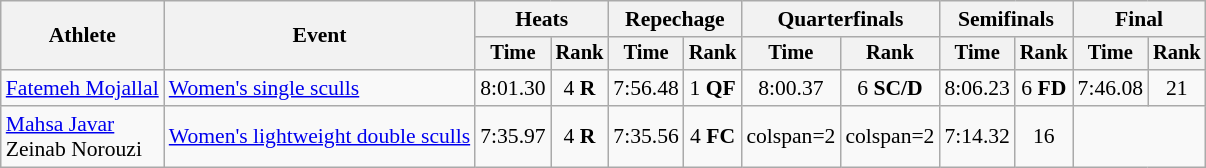<table class=wikitable style=font-size:90%;text-align:center>
<tr>
<th rowspan=2>Athlete</th>
<th rowspan=2>Event</th>
<th colspan=2>Heats</th>
<th colspan=2>Repechage</th>
<th colspan=2>Quarterfinals</th>
<th colspan=2>Semifinals</th>
<th colspan=2>Final</th>
</tr>
<tr style=font-size:95%>
<th>Time</th>
<th>Rank</th>
<th>Time</th>
<th>Rank</th>
<th>Time</th>
<th>Rank</th>
<th>Time</th>
<th>Rank</th>
<th>Time</th>
<th>Rank</th>
</tr>
<tr>
<td align=left><a href='#'>Fatemeh Mojallal</a></td>
<td align=left><a href='#'>Women's single sculls</a></td>
<td>8:01.30</td>
<td>4 <strong>R</strong></td>
<td>7:56.48</td>
<td>1 <strong>QF</strong></td>
<td>8:00.37</td>
<td>6 <strong>SC/D</strong></td>
<td>8:06.23</td>
<td>6 <strong>FD</strong></td>
<td>7:46.08</td>
<td>21</td>
</tr>
<tr>
<td align=left><a href='#'>Mahsa Javar</a><br>Zeinab Norouzi</td>
<td align=left><a href='#'>Women's lightweight double sculls</a></td>
<td>7:35.97</td>
<td>4 <strong>R</strong></td>
<td>7:35.56</td>
<td>4 <strong>FC</strong></td>
<td>colspan=2 </td>
<td>colspan=2 </td>
<td>7:14.32</td>
<td>16</td>
</tr>
</table>
